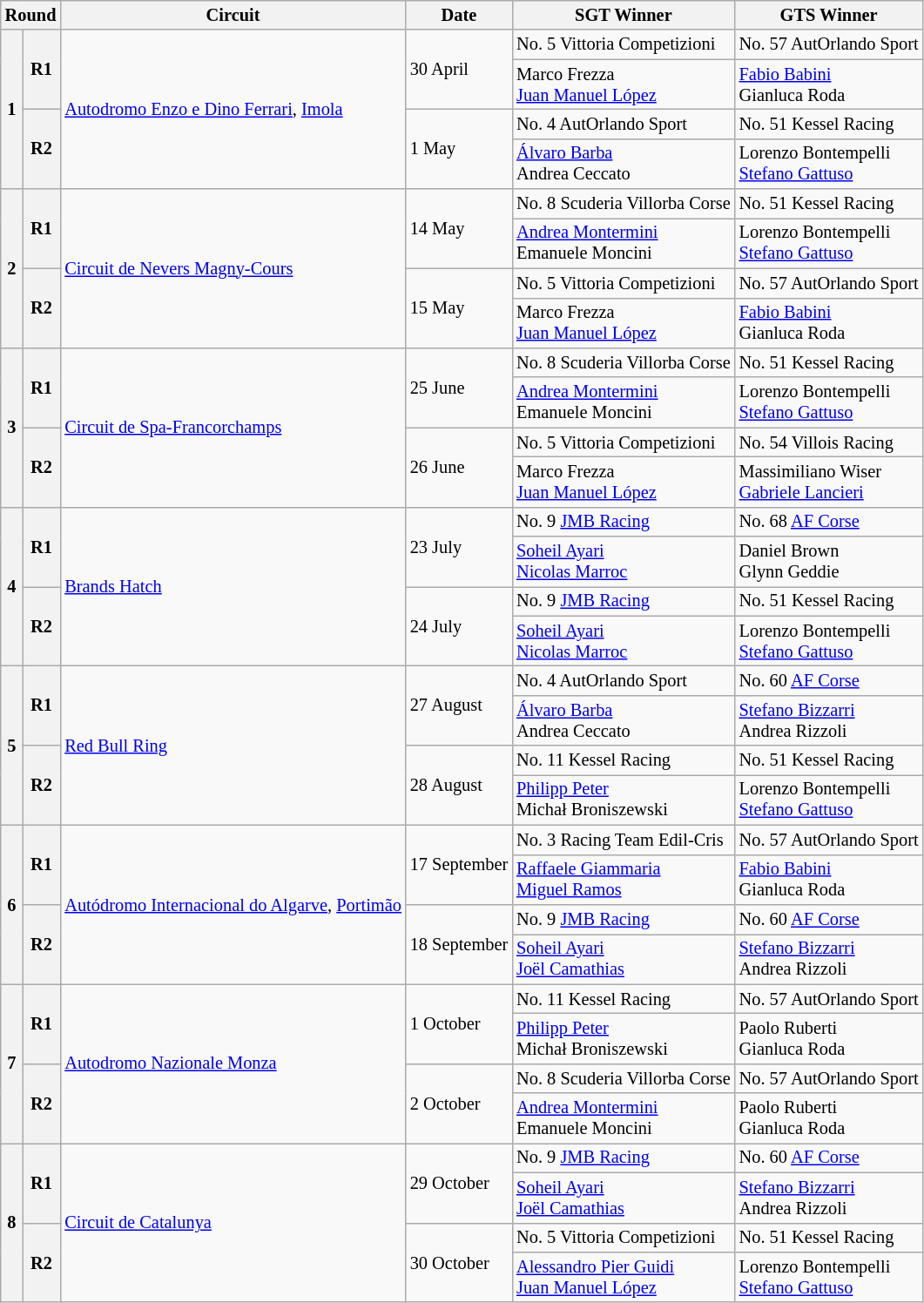<table class="wikitable" style="font-size: 85%;">
<tr>
<th colspan=2>Round</th>
<th>Circuit</th>
<th>Date</th>
<th>SGT Winner</th>
<th>GTS Winner</th>
</tr>
<tr>
<th rowspan=4>1</th>
<th rowspan=2>R1</th>
<td rowspan=4> <a href='#'>Autodromo Enzo e Dino Ferrari</a>, <a href='#'>Imola</a></td>
<td rowspan=2>30 April</td>
<td>No. 5 Vittoria Competizioni</td>
<td>No. 57 AutOrlando Sport</td>
</tr>
<tr>
<td> Marco Frezza<br> <a href='#'>Juan Manuel López</a></td>
<td> <a href='#'>Fabio Babini</a><br> Gianluca Roda</td>
</tr>
<tr>
<th rowspan=2>R2</th>
<td rowspan=2>1 May</td>
<td>No. 4 AutOrlando Sport</td>
<td>No. 51 Kessel Racing</td>
</tr>
<tr>
<td> <a href='#'>Álvaro Barba</a><br> Andrea Ceccato</td>
<td> Lorenzo Bontempelli<br> <a href='#'>Stefano Gattuso</a></td>
</tr>
<tr>
<th rowspan=4>2</th>
<th rowspan=2>R1</th>
<td rowspan=4> <a href='#'>Circuit de Nevers Magny-Cours</a></td>
<td rowspan=2>14 May</td>
<td>No. 8 Scuderia Villorba Corse</td>
<td>No. 51 Kessel Racing</td>
</tr>
<tr>
<td> <a href='#'>Andrea Montermini</a><br> Emanuele Moncini</td>
<td> Lorenzo Bontempelli<br> <a href='#'>Stefano Gattuso</a></td>
</tr>
<tr>
<th rowspan=2>R2</th>
<td rowspan=2>15 May</td>
<td>No. 5 Vittoria Competizioni</td>
<td>No. 57 AutOrlando Sport</td>
</tr>
<tr>
<td> Marco Frezza<br> <a href='#'>Juan Manuel López</a></td>
<td> <a href='#'>Fabio Babini</a><br> Gianluca Roda</td>
</tr>
<tr>
<th rowspan=4>3</th>
<th rowspan=2>R1</th>
<td rowspan=4> <a href='#'>Circuit de Spa-Francorchamps</a></td>
<td rowspan=2>25 June</td>
<td>No. 8 Scuderia Villorba Corse</td>
<td>No. 51 Kessel Racing</td>
</tr>
<tr>
<td> <a href='#'>Andrea Montermini</a><br> Emanuele Moncini</td>
<td> Lorenzo Bontempelli<br> <a href='#'>Stefano Gattuso</a></td>
</tr>
<tr>
<th rowspan=2>R2</th>
<td rowspan=2>26 June</td>
<td>No. 5 Vittoria Competizioni</td>
<td>No. 54 Villois Racing</td>
</tr>
<tr>
<td> Marco Frezza<br> <a href='#'>Juan Manuel López</a></td>
<td> Massimiliano Wiser<br> <a href='#'>Gabriele Lancieri</a></td>
</tr>
<tr>
<th rowspan=4>4</th>
<th rowspan=2>R1</th>
<td rowspan=4> <a href='#'>Brands Hatch</a></td>
<td rowspan=2>23 July</td>
<td>No. 9 <a href='#'>JMB Racing</a></td>
<td>No. 68 <a href='#'>AF Corse</a></td>
</tr>
<tr>
<td> <a href='#'>Soheil Ayari</a><br> <a href='#'>Nicolas Marroc</a></td>
<td> Daniel Brown<br> Glynn Geddie</td>
</tr>
<tr>
<th rowspan=2>R2</th>
<td rowspan=2>24 July</td>
<td>No. 9 <a href='#'>JMB Racing</a></td>
<td>No. 51 Kessel Racing</td>
</tr>
<tr>
<td> <a href='#'>Soheil Ayari</a><br> <a href='#'>Nicolas Marroc</a></td>
<td> Lorenzo Bontempelli<br> <a href='#'>Stefano Gattuso</a></td>
</tr>
<tr>
<th rowspan=4>5</th>
<th rowspan=2>R1</th>
<td rowspan=4> <a href='#'>Red Bull Ring</a></td>
<td rowspan=2>27 August</td>
<td>No. 4 AutOrlando Sport</td>
<td>No. 60 <a href='#'>AF Corse</a></td>
</tr>
<tr>
<td> <a href='#'>Álvaro Barba</a><br> Andrea Ceccato</td>
<td> <a href='#'>Stefano Bizzarri</a><br> Andrea Rizzoli</td>
</tr>
<tr>
<th rowspan=2>R2</th>
<td rowspan=2>28 August</td>
<td>No. 11 Kessel Racing</td>
<td>No. 51 Kessel Racing</td>
</tr>
<tr>
<td> <a href='#'>Philipp Peter</a><br> Michał Broniszewski</td>
<td> Lorenzo Bontempelli<br> <a href='#'>Stefano Gattuso</a></td>
</tr>
<tr>
<th rowspan=4>6</th>
<th rowspan=2>R1</th>
<td rowspan=4> <a href='#'>Autódromo Internacional do Algarve</a>, <a href='#'>Portimão</a></td>
<td rowspan=2>17 September</td>
<td>No. 3 Racing Team Edil-Cris</td>
<td>No. 57 AutOrlando Sport</td>
</tr>
<tr>
<td> <a href='#'>Raffaele Giammaria</a><br> <a href='#'>Miguel Ramos</a></td>
<td> <a href='#'>Fabio Babini</a><br> Gianluca Roda</td>
</tr>
<tr>
<th rowspan=2>R2</th>
<td rowspan=2>18 September</td>
<td>No. 9 <a href='#'>JMB Racing</a></td>
<td>No. 60 <a href='#'>AF Corse</a></td>
</tr>
<tr>
<td> <a href='#'>Soheil Ayari</a><br> <a href='#'>Joël Camathias</a></td>
<td> <a href='#'>Stefano Bizzarri</a><br> Andrea Rizzoli</td>
</tr>
<tr>
<th rowspan=4>7</th>
<th rowspan=2>R1</th>
<td rowspan=4> <a href='#'>Autodromo Nazionale Monza</a></td>
<td rowspan=2>1 October</td>
<td>No. 11 Kessel Racing</td>
<td>No. 57 AutOrlando Sport</td>
</tr>
<tr>
<td> <a href='#'>Philipp Peter</a><br> Michał Broniszewski</td>
<td> Paolo Ruberti<br> Gianluca Roda</td>
</tr>
<tr>
<th rowspan=2>R2</th>
<td rowspan=2>2 October</td>
<td>No. 8 Scuderia Villorba Corse</td>
<td>No. 57 AutOrlando Sport</td>
</tr>
<tr>
<td> <a href='#'>Andrea Montermini</a><br> Emanuele Moncini</td>
<td> Paolo Ruberti<br> Gianluca Roda</td>
</tr>
<tr>
<th rowspan=4>8</th>
<th rowspan=2>R1</th>
<td rowspan=4> <a href='#'>Circuit de Catalunya</a></td>
<td rowspan=2>29 October</td>
<td>No. 9 <a href='#'>JMB Racing</a></td>
<td>No. 60 <a href='#'>AF Corse</a></td>
</tr>
<tr>
<td> <a href='#'>Soheil Ayari</a><br> <a href='#'>Joël Camathias</a></td>
<td> <a href='#'>Stefano Bizzarri</a><br> Andrea Rizzoli</td>
</tr>
<tr>
<th rowspan=2>R2</th>
<td rowspan=2>30 October</td>
<td>No. 5 Vittoria Competizioni</td>
<td>No. 51 Kessel Racing</td>
</tr>
<tr>
<td> <a href='#'>Alessandro Pier Guidi</a><br> <a href='#'>Juan Manuel López</a></td>
<td> Lorenzo Bontempelli<br> <a href='#'>Stefano Gattuso</a></td>
</tr>
</table>
